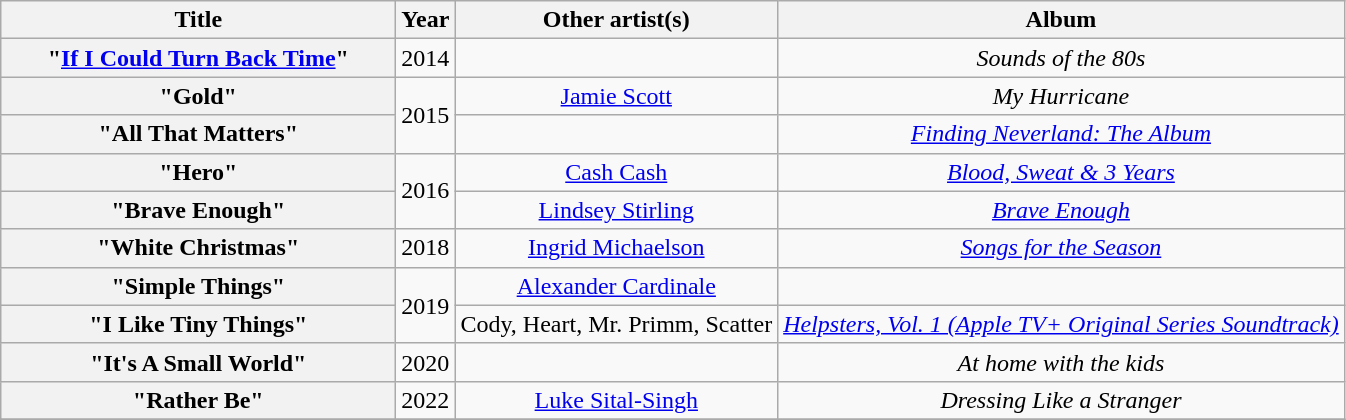<table class="wikitable plainrowheaders" style="text-align:center;">
<tr>
<th scope="col" style="width:16em;">Title</th>
<th scope="col" style="width:1em;">Year</th>
<th scope="col">Other artist(s)</th>
<th scope="col">Album</th>
</tr>
<tr>
<th scope="row">"<a href='#'>If I Could Turn Back Time</a>"</th>
<td>2014</td>
<td></td>
<td><em>Sounds of the 80s</em></td>
</tr>
<tr>
<th scope="row">"Gold"</th>
<td rowspan="2">2015</td>
<td><a href='#'>Jamie Scott</a></td>
<td><em>My Hurricane</em></td>
</tr>
<tr>
<th scope="row">"All That Matters"</th>
<td></td>
<td><em><a href='#'>Finding Neverland: The Album</a></em></td>
</tr>
<tr>
<th scope="row">"Hero"</th>
<td rowspan="2">2016</td>
<td><a href='#'>Cash Cash</a></td>
<td><em><a href='#'>Blood, Sweat & 3 Years</a></em></td>
</tr>
<tr>
<th scope="row">"Brave Enough"</th>
<td><a href='#'>Lindsey Stirling</a></td>
<td><em><a href='#'>Brave Enough</a></em></td>
</tr>
<tr>
<th scope="row">"White Christmas"</th>
<td rowspan="1">2018</td>
<td><a href='#'>Ingrid Michaelson</a></td>
<td><em><a href='#'>Songs for the Season</a></em></td>
</tr>
<tr>
<th scope="row">"Simple Things"</th>
<td rowspan="2">2019</td>
<td><a href='#'>Alexander Cardinale</a></td>
<td></td>
</tr>
<tr>
<th scope="row">"I Like Tiny Things"</th>
<td>Cody, Heart, Mr. Primm, Scatter</td>
<td><em><a href='#'>Helpsters, Vol. 1 (Apple TV+ Original Series Soundtrack)</a></em></td>
</tr>
<tr>
<th scope="row">"It's A Small World"</th>
<td>2020</td>
<td></td>
<td><em>At home with the kids</em></td>
</tr>
<tr>
<th scope="row">"Rather Be"</th>
<td>2022</td>
<td><a href='#'>Luke Sital-Singh</a></td>
<td><em>Dressing Like a Stranger</em></td>
</tr>
<tr>
</tr>
</table>
